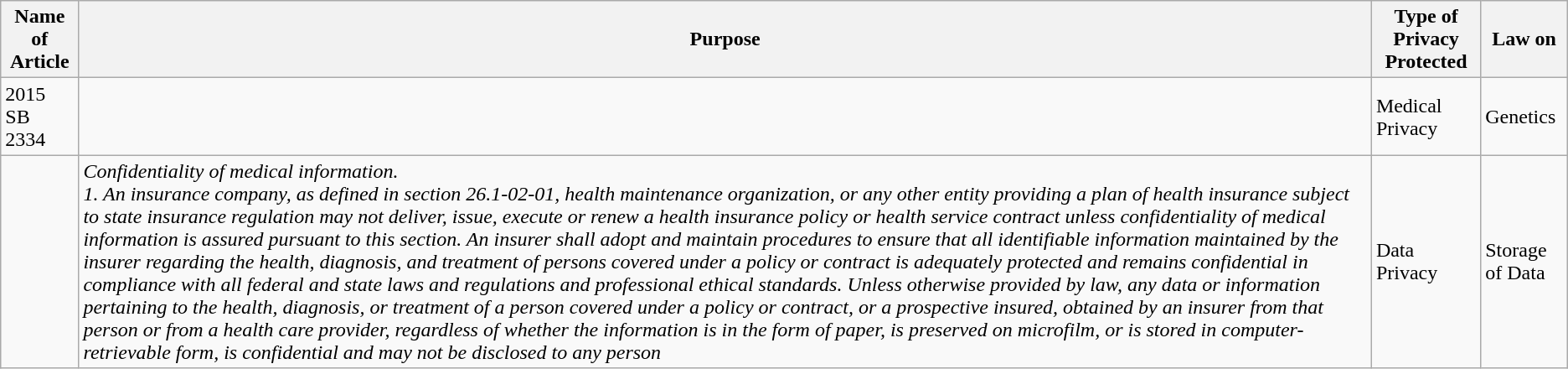<table class="wikitable">
<tr>
<th>Name of Article</th>
<th>Purpose</th>
<th>Type of Privacy Protected</th>
<th>Law on</th>
</tr>
<tr>
<td>2015 SB 2334</td>
<td></td>
<td>Medical Privacy</td>
<td>Genetics</td>
</tr>
<tr>
<td></td>
<td><em>Confidentiality of medical information.</em><br><em>1. An insurance company, as defined in section 26.1-02-01, health maintenance organization, or any other entity providing a plan of health insurance subject to state insurance regulation may not deliver, issue, execute or renew a health insurance policy or health service contract unless confidentiality of medical information is assured pursuant to this section. An insurer shall adopt and maintain procedures to ensure that all identifiable information maintained by the insurer regarding the health, diagnosis, and treatment of persons covered under a policy or contract is adequately protected and remains confidential in compliance with all federal and state laws and regulations and professional ethical standards. Unless otherwise provided by law, any data or information pertaining to the health, diagnosis, or treatment of a person covered under a policy or contract, or a prospective insured, obtained by an insurer from that person or from a health care provider, regardless of whether the information is in the form of paper, is preserved on microfilm, or is stored in computer-retrievable form, is confidential and may not be disclosed to any person</em></td>
<td>Data Privacy</td>
<td>Storage of Data</td>
</tr>
</table>
